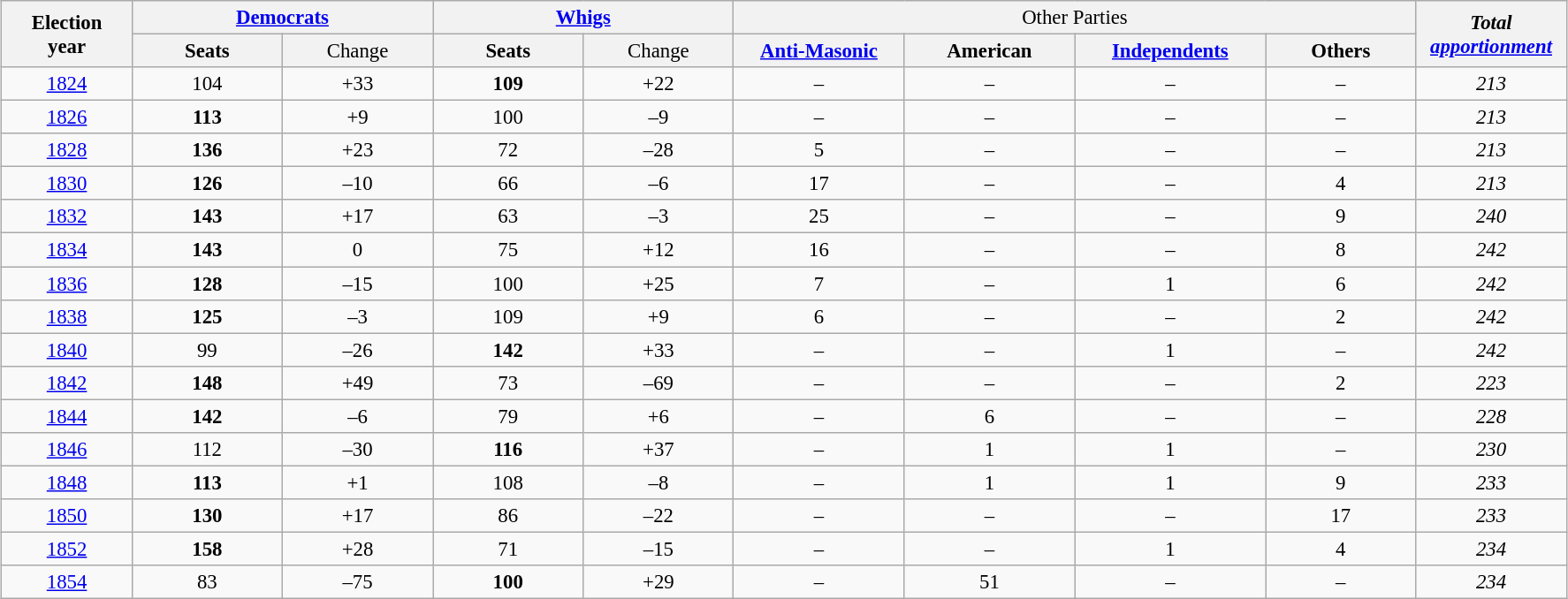<table class="wikitable" style="margin: 1em auto 1em auto; font-size:95%; text-align:center;">
<tr>
<th rowspan="2" style="width:6em;">Election<br>year</th>
<th colspan="2" style="width:14em;"><a href='#'>Democrats</a></th>
<th colspan="2" style="width:14em;"><a href='#'>Whigs</a></th>
<td colspan="4" style="background:#F2F2F2;">Other Parties</td>
<th rowspan="2" style="width:7em;"><em>Total<br><a href='#'>apportionment</a></em></th>
</tr>
<tr>
<th style="width:7em;">Seats</th>
<td style="width:7em; background:#F2F2F2;">Change</td>
<th style="width:7em;">Seats</th>
<td style="width:7em; background:#F2F2F2;">Change</td>
<th style="width:8em;"><a href='#'>Anti-Masonic</a></th>
<th style="width:8em;">American</th>
<th style="width:9em;"><a href='#'>Independents</a></th>
<th style="width:7em;">Others</th>
</tr>
<tr>
<td><a href='#'>1824</a></td>
<td>104</td>
<td>+33</td>
<td><strong>109</strong></td>
<td>+22</td>
<td>–</td>
<td>–</td>
<td>–</td>
<td>–</td>
<td><em>213</em></td>
</tr>
<tr>
<td><a href='#'>1826</a></td>
<td><strong>113</strong></td>
<td>+9</td>
<td>100</td>
<td>–9</td>
<td>–</td>
<td>–</td>
<td>–</td>
<td>–</td>
<td><em>213</em></td>
</tr>
<tr>
<td><a href='#'>1828</a></td>
<td><strong>136</strong></td>
<td>+23</td>
<td>72</td>
<td>–28</td>
<td>5</td>
<td>–</td>
<td>–</td>
<td>–</td>
<td><em>213</em></td>
</tr>
<tr>
<td><a href='#'>1830</a></td>
<td><strong>126</strong></td>
<td>–10</td>
<td>66</td>
<td>–6</td>
<td>17</td>
<td>–</td>
<td>–</td>
<td>4</td>
<td><em>213</em></td>
</tr>
<tr>
<td><a href='#'>1832</a></td>
<td><strong>143</strong></td>
<td>+17</td>
<td>63</td>
<td>–3</td>
<td>25</td>
<td>–</td>
<td>–</td>
<td>9</td>
<td><em>240</em></td>
</tr>
<tr>
<td><a href='#'>1834</a></td>
<td><strong>143</strong></td>
<td>0</td>
<td>75</td>
<td>+12</td>
<td>16</td>
<td>–</td>
<td>–</td>
<td>8</td>
<td><em>242</em></td>
</tr>
<tr>
<td><a href='#'>1836</a></td>
<td><strong>128</strong></td>
<td>–15</td>
<td>100</td>
<td>+25</td>
<td>7</td>
<td>–</td>
<td>1</td>
<td>6</td>
<td><em>242</em></td>
</tr>
<tr>
<td><a href='#'>1838</a></td>
<td><strong>125</strong></td>
<td>–3</td>
<td>109</td>
<td>+9</td>
<td>6</td>
<td>–</td>
<td>–</td>
<td>2</td>
<td><em>242</em></td>
</tr>
<tr>
<td><a href='#'>1840</a></td>
<td>99</td>
<td>–26</td>
<td><strong>142</strong></td>
<td>+33</td>
<td>–</td>
<td>–</td>
<td>1</td>
<td>–</td>
<td><em>242</em></td>
</tr>
<tr>
<td><a href='#'>1842</a></td>
<td><strong>148</strong></td>
<td>+49</td>
<td>73</td>
<td>–69</td>
<td>–</td>
<td>–</td>
<td>–</td>
<td>2</td>
<td><em>223</em></td>
</tr>
<tr>
<td><a href='#'>1844</a></td>
<td><strong>142</strong></td>
<td>–6</td>
<td>79</td>
<td>+6</td>
<td>–</td>
<td>6</td>
<td>–</td>
<td>–</td>
<td><em>228</em></td>
</tr>
<tr>
<td><a href='#'>1846</a></td>
<td>112</td>
<td>–30</td>
<td><strong>116</strong></td>
<td>+37</td>
<td>–</td>
<td>1</td>
<td>1</td>
<td>–</td>
<td><em>230</em></td>
</tr>
<tr>
<td><a href='#'>1848</a></td>
<td><strong>113</strong></td>
<td>+1</td>
<td>108</td>
<td>–8</td>
<td>–</td>
<td>1</td>
<td>1</td>
<td>9</td>
<td><em>233</em></td>
</tr>
<tr>
<td><a href='#'>1850</a></td>
<td><strong>130</strong></td>
<td>+17</td>
<td>86</td>
<td>–22</td>
<td>–</td>
<td>–</td>
<td>–</td>
<td>17</td>
<td><em>233</em></td>
</tr>
<tr>
<td><a href='#'>1852</a></td>
<td><strong>158</strong></td>
<td>+28</td>
<td>71</td>
<td>–15</td>
<td>–</td>
<td>–</td>
<td>1</td>
<td>4</td>
<td><em>234</em></td>
</tr>
<tr>
<td><a href='#'>1854</a></td>
<td>83</td>
<td>–75</td>
<td><strong>100</strong></td>
<td>+29</td>
<td>–</td>
<td>51</td>
<td>–</td>
<td>–</td>
<td><em>234</em></td>
</tr>
</table>
